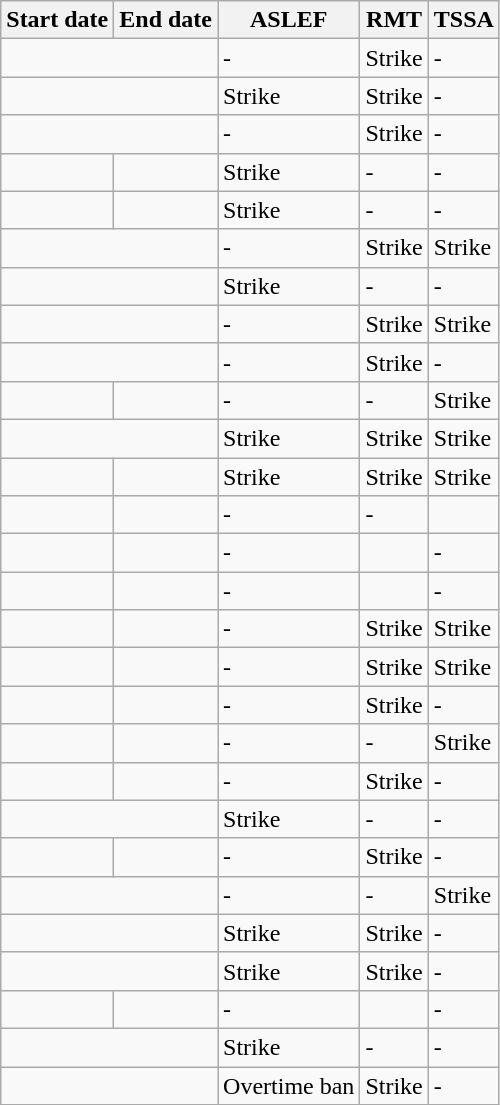<table class="wikitable defaultcenter">
<tr>
<th>Start date</th>
<th>End date</th>
<th>ASLEF</th>
<th>RMT</th>
<th>TSSA</th>
</tr>
<tr>
<td colspan=2></td>
<td>-</td>
<td>Strike</td>
<td>-</td>
</tr>
<tr>
<td colspan=2></td>
<td>Strike</td>
<td>Strike</td>
<td>-</td>
</tr>
<tr>
<td colspan=2></td>
<td>-</td>
<td>Strike</td>
<td>-</td>
</tr>
<tr>
<td></td>
<td></td>
<td>Strike</td>
<td>-</td>
<td>-</td>
</tr>
<tr>
<td></td>
<td></td>
<td>Strike</td>
<td>-</td>
<td>-</td>
</tr>
<tr>
<td colspan=2></td>
<td>-</td>
<td>Strike</td>
<td>Strike</td>
</tr>
<tr>
<td colspan=2></td>
<td>Strike</td>
<td>-</td>
<td>-</td>
</tr>
<tr>
<td colspan=2></td>
<td>-</td>
<td>Strike</td>
<td>Strike</td>
</tr>
<tr>
<td colspan=2></td>
<td>-</td>
<td>Strike</td>
<td>-</td>
</tr>
<tr>
<td></td>
<td></td>
<td>-</td>
<td>-</td>
<td>Strike</td>
</tr>
<tr>
<td colspan=2></td>
<td>Strike</td>
<td>Strike</td>
<td>Strike</td>
</tr>
<tr>
<td></td>
<td></td>
<td>Strike</td>
<td>Strike</td>
<td>Strike</td>
</tr>
<tr>
<td></td>
<td></td>
<td>-</td>
<td>-</td>
<td></td>
</tr>
<tr>
<td></td>
<td></td>
<td>-</td>
<td></td>
<td>-</td>
</tr>
<tr>
<td></td>
<td></td>
<td>-</td>
<td></td>
<td>-</td>
</tr>
<tr>
<td></td>
<td></td>
<td>-</td>
<td>Strike</td>
<td>Strike</td>
</tr>
<tr>
<td></td>
<td></td>
<td>-</td>
<td>Strike</td>
<td>Strike</td>
</tr>
<tr>
<td></td>
<td></td>
<td>-</td>
<td>Strike</td>
<td>-</td>
</tr>
<tr>
<td></td>
<td></td>
<td>-</td>
<td>-</td>
<td>Strike</td>
</tr>
<tr>
<td></td>
<td></td>
<td>-</td>
<td>Strike</td>
<td>-</td>
</tr>
<tr>
<td colspan=2></td>
<td>Strike</td>
<td>-</td>
<td>-</td>
</tr>
<tr>
<td></td>
<td></td>
<td>-</td>
<td>Strike</td>
<td>-</td>
</tr>
<tr>
<td colspan=2></td>
<td>-</td>
<td>-</td>
<td>Strike</td>
</tr>
<tr>
<td colspan=2></td>
<td>Strike</td>
<td>Strike</td>
<td>-</td>
</tr>
<tr>
<td colspan=2></td>
<td>Strike</td>
<td>Strike</td>
<td>-</td>
</tr>
<tr>
<td></td>
<td></td>
<td>-</td>
<td></td>
<td>-</td>
</tr>
<tr>
<td colspan=2></td>
<td>Strike</td>
<td>-</td>
<td>-</td>
</tr>
<tr>
<td colspan=2></td>
<td>Overtime ban</td>
<td>Strike</td>
<td>-</td>
</tr>
</table>
